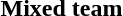<table>
<tr>
<th rowspan=2 style="text-align:left;">Mixed team</th>
<td rowspan=2></td>
<td rowspan=2></td>
<td></td>
</tr>
<tr>
<td></td>
</tr>
</table>
